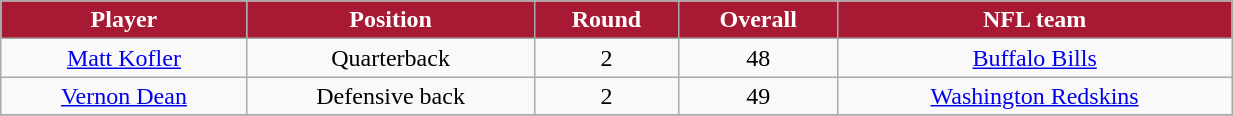<table class="wikitable" width="65%">
<tr>
<th style="background:#A81933;color:#FFFFFF;">Player</th>
<th style="background:#A81933;color:#FFFFFF;">Position</th>
<th style="background:#A81933;color:#FFFFFF;">Round</th>
<th style="background:#A81933;color:#FFFFFF;">Overall</th>
<th style="background:#A81933;color:#FFFFFF;">NFL team</th>
</tr>
<tr align="center" bgcolor="">
<td><a href='#'>Matt Kofler</a></td>
<td>Quarterback</td>
<td>2</td>
<td>48</td>
<td><a href='#'>Buffalo Bills</a></td>
</tr>
<tr align="center" bgcolor="">
<td><a href='#'>Vernon Dean</a></td>
<td>Defensive back</td>
<td>2</td>
<td>49</td>
<td><a href='#'>Washington Redskins</a></td>
</tr>
<tr align="center" bgcolor="">
</tr>
</table>
